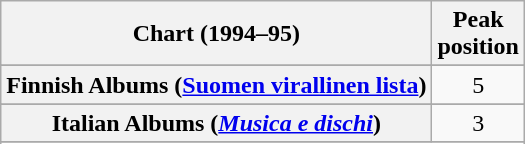<table class="wikitable plainrowheaders sortable" style="text-align:center">
<tr>
<th>Chart (1994–95)</th>
<th>Peak<br>position</th>
</tr>
<tr>
</tr>
<tr>
</tr>
<tr>
</tr>
<tr>
<th scope="row">Finnish Albums (<a href='#'>Suomen virallinen lista</a>)</th>
<td>5</td>
</tr>
<tr>
</tr>
<tr>
</tr>
<tr>
<th scope="row">Italian Albums (<em><a href='#'>Musica e dischi</a></em>)</th>
<td>3</td>
</tr>
<tr>
</tr>
<tr>
</tr>
<tr>
</tr>
<tr>
</tr>
<tr>
</tr>
</table>
